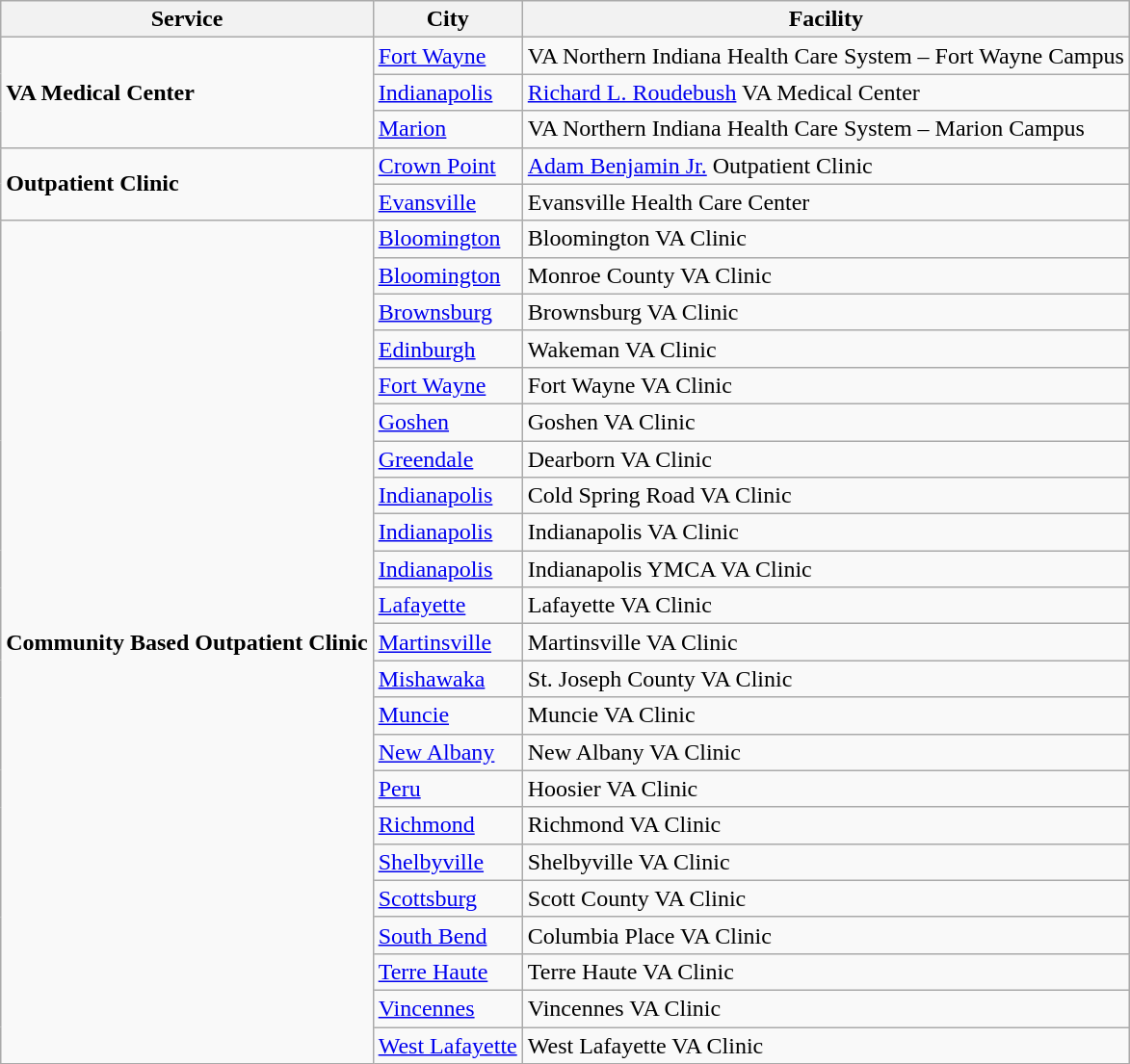<table class="wikitable">
<tr>
<th>Service</th>
<th>City</th>
<th>Facility</th>
</tr>
<tr>
<td rowspan=3><strong>VA Medical Center</strong></td>
<td><a href='#'>Fort Wayne</a></td>
<td>VA Northern Indiana Health Care System – Fort Wayne Campus</td>
</tr>
<tr>
<td><a href='#'>Indianapolis</a></td>
<td><a href='#'>Richard L. Roudebush</a> VA Medical Center</td>
</tr>
<tr>
<td><a href='#'>Marion</a></td>
<td>VA Northern Indiana Health Care System – Marion Campus</td>
</tr>
<tr>
<td rowspan=2><strong>Outpatient Clinic</strong></td>
<td><a href='#'>Crown Point</a></td>
<td><a href='#'>Adam Benjamin Jr.</a> Outpatient Clinic</td>
</tr>
<tr>
<td><a href='#'>Evansville</a></td>
<td>Evansville Health Care Center</td>
</tr>
<tr>
<td rowspan=23><strong>Community Based Outpatient Clinic</strong></td>
<td><a href='#'>Bloomington</a></td>
<td>Bloomington VA Clinic</td>
</tr>
<tr>
<td><a href='#'>Bloomington</a></td>
<td>Monroe County VA Clinic</td>
</tr>
<tr>
<td><a href='#'>Brownsburg</a></td>
<td>Brownsburg VA Clinic</td>
</tr>
<tr>
<td><a href='#'>Edinburgh</a></td>
<td>Wakeman VA Clinic</td>
</tr>
<tr>
<td><a href='#'>Fort Wayne</a></td>
<td>Fort Wayne VA Clinic</td>
</tr>
<tr>
<td><a href='#'>Goshen</a></td>
<td>Goshen VA Clinic</td>
</tr>
<tr>
<td><a href='#'>Greendale</a></td>
<td>Dearborn VA Clinic</td>
</tr>
<tr>
<td><a href='#'>Indianapolis</a></td>
<td>Cold Spring Road VA Clinic</td>
</tr>
<tr>
<td><a href='#'>Indianapolis</a></td>
<td>Indianapolis VA Clinic</td>
</tr>
<tr>
<td><a href='#'>Indianapolis</a></td>
<td>Indianapolis YMCA VA Clinic</td>
</tr>
<tr>
<td><a href='#'>Lafayette</a></td>
<td>Lafayette VA Clinic</td>
</tr>
<tr>
<td><a href='#'>Martinsville</a></td>
<td>Martinsville VA Clinic</td>
</tr>
<tr>
<td><a href='#'>Mishawaka</a></td>
<td>St. Joseph County VA Clinic</td>
</tr>
<tr>
<td><a href='#'>Muncie</a></td>
<td>Muncie VA Clinic</td>
</tr>
<tr>
<td><a href='#'>New Albany</a></td>
<td>New Albany VA Clinic</td>
</tr>
<tr>
<td><a href='#'>Peru</a></td>
<td>Hoosier VA Clinic</td>
</tr>
<tr>
<td><a href='#'>Richmond</a></td>
<td>Richmond VA Clinic</td>
</tr>
<tr>
<td><a href='#'>Shelbyville</a></td>
<td>Shelbyville VA Clinic</td>
</tr>
<tr>
<td><a href='#'>Scottsburg</a></td>
<td>Scott County VA Clinic</td>
</tr>
<tr>
<td><a href='#'>South Bend</a></td>
<td>Columbia Place VA Clinic</td>
</tr>
<tr>
<td><a href='#'>Terre Haute</a></td>
<td>Terre Haute VA Clinic</td>
</tr>
<tr>
<td><a href='#'>Vincennes</a></td>
<td>Vincennes VA Clinic</td>
</tr>
<tr>
<td><a href='#'>West Lafayette</a></td>
<td>West Lafayette VA Clinic</td>
</tr>
</table>
